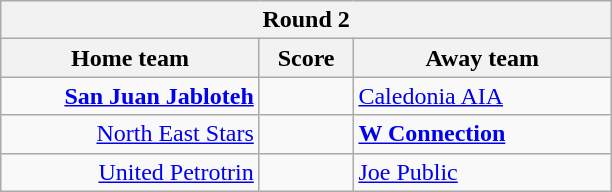<table class="wikitable" style="float:left; margin-right:1em;">
<tr>
<th colspan=3>Round 2</th>
</tr>
<tr>
<th width="165">Home team</th>
<th width="55">Score</th>
<th width="165">Away team</th>
</tr>
<tr>
<td align="right"><strong><a href='#'>San Juan Jabloteh</a></strong></td>
<td align="center"></td>
<td><a href='#'>Caledonia AIA</a></td>
</tr>
<tr>
<td align="right"><a href='#'>North East Stars</a></td>
<td align="center"></td>
<td><strong><a href='#'>W Connection</a></strong></td>
</tr>
<tr>
<td align="right"><a href='#'>United Petrotrin</a></td>
<td align="center"></td>
<td><a href='#'>Joe Public</a></td>
</tr>
</table>
